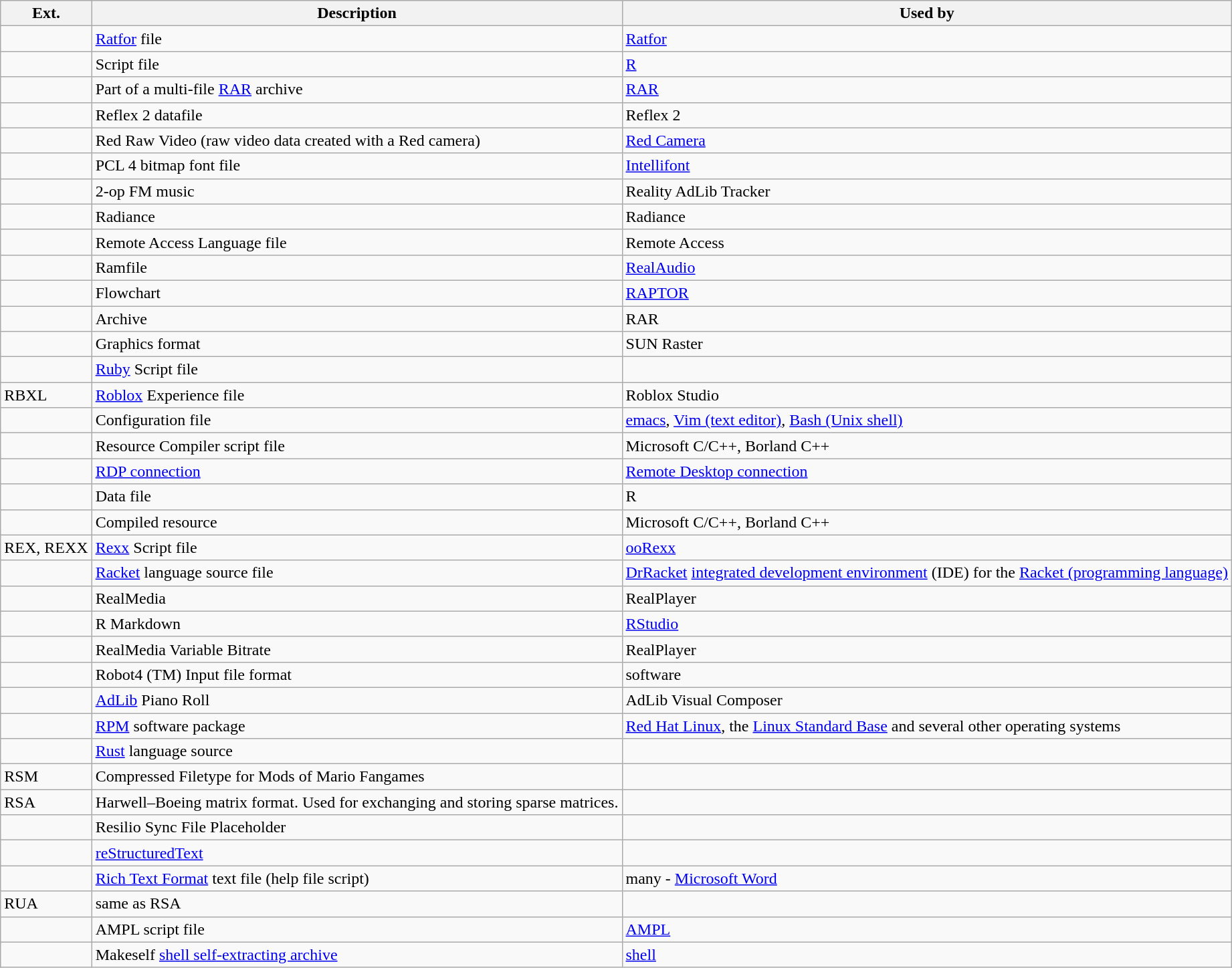<table class="wikitable">
<tr>
<th scope="col">Ext.</th>
<th scope="col">Description</th>
<th scope="col">Used by</th>
</tr>
<tr>
<td></td>
<td><a href='#'>Ratfor</a> file</td>
<td><a href='#'>Ratfor</a></td>
</tr>
<tr>
<td></td>
<td>Script file</td>
<td><a href='#'>R</a></td>
</tr>
<tr>
<td></td>
<td>Part of a multi-file <a href='#'>RAR</a> archive</td>
<td><a href='#'>RAR</a></td>
</tr>
<tr>
<td></td>
<td>Reflex 2 datafile</td>
<td>Reflex 2</td>
</tr>
<tr>
<td></td>
<td>Red Raw Video (raw video data created with a Red camera)</td>
<td><a href='#'>Red Camera</a></td>
</tr>
<tr>
<td></td>
<td>PCL 4 bitmap font file</td>
<td><a href='#'>Intellifont</a></td>
</tr>
<tr>
<td></td>
<td>2-op FM music</td>
<td>Reality AdLib Tracker</td>
</tr>
<tr>
<td></td>
<td>Radiance</td>
<td>Radiance</td>
</tr>
<tr>
<td></td>
<td>Remote Access Language file</td>
<td>Remote Access</td>
</tr>
<tr>
<td></td>
<td>Ramfile</td>
<td><a href='#'>RealAudio</a></td>
</tr>
<tr>
<td></td>
<td>Flowchart</td>
<td><a href='#'>RAPTOR</a></td>
</tr>
<tr>
<td></td>
<td>Archive</td>
<td>RAR</td>
</tr>
<tr>
<td></td>
<td>Graphics format</td>
<td>SUN Raster</td>
</tr>
<tr>
<td></td>
<td><a href='#'>Ruby</a> Script file</td>
<td></td>
</tr>
<tr>
<td>RBXL</td>
<td><a href='#'>Roblox</a> Experience file</td>
<td>Roblox Studio</td>
</tr>
<tr>
<td></td>
<td>Configuration file</td>
<td><a href='#'>emacs</a>, <a href='#'>Vim (text editor)</a>, <a href='#'>Bash (Unix shell)</a></td>
</tr>
<tr>
<td></td>
<td>Resource Compiler script file</td>
<td>Microsoft C/C++, Borland C++</td>
</tr>
<tr>
<td></td>
<td><a href='#'>RDP connection</a></td>
<td><a href='#'>Remote Desktop connection</a></td>
</tr>
<tr>
<td></td>
<td>Data file</td>
<td>R</td>
</tr>
<tr>
<td></td>
<td>Compiled resource</td>
<td>Microsoft C/C++, Borland C++</td>
</tr>
<tr>
<td>REX, REXX</td>
<td><a href='#'>Rexx</a> Script file</td>
<td><a href='#'>ooRexx</a></td>
</tr>
<tr>
<td></td>
<td><a href='#'>Racket</a>  language source file</td>
<td><a href='#'>DrRacket</a> <a href='#'>integrated development environment</a> (IDE) for the <a href='#'>Racket (programming language)</a></td>
</tr>
<tr>
<td></td>
<td>RealMedia</td>
<td>RealPlayer</td>
</tr>
<tr>
<td></td>
<td>R Markdown</td>
<td><a href='#'>RStudio</a></td>
</tr>
<tr>
<td></td>
<td>RealMedia Variable Bitrate</td>
<td>RealPlayer</td>
</tr>
<tr>
<td></td>
<td>Robot4 (TM) Input file format</td>
<td> software</td>
</tr>
<tr>
<td></td>
<td><a href='#'>AdLib</a> Piano Roll</td>
<td>AdLib Visual Composer</td>
</tr>
<tr>
<td></td>
<td><a href='#'>RPM</a> software package</td>
<td><a href='#'>Red Hat Linux</a>, the <a href='#'>Linux Standard Base</a> and several other operating systems</td>
</tr>
<tr>
<td></td>
<td><a href='#'>Rust</a> language source</td>
<td></td>
</tr>
<tr>
<td>RSM</td>
<td>Compressed Filetype for Mods of Mario Fangames</td>
<td></td>
</tr>
<tr>
<td>RSA</td>
<td>Harwell–Boeing matrix format. Used for exchanging and storing sparse matrices.</td>
<td></td>
</tr>
<tr>
<td></td>
<td>Resilio Sync File Placeholder</td>
<td></td>
</tr>
<tr>
<td></td>
<td><a href='#'>reStructuredText</a></td>
<td></td>
</tr>
<tr>
<td></td>
<td><a href='#'>Rich Text Format</a> text file (help file script)</td>
<td>many - <a href='#'>Microsoft Word</a></td>
</tr>
<tr>
<td>RUA</td>
<td>same as RSA</td>
<td></td>
</tr>
<tr>
<td></td>
<td>AMPL script file</td>
<td><a href='#'>AMPL</a></td>
</tr>
<tr>
<td></td>
<td>Makeself <a href='#'>shell self-extracting archive</a></td>
<td><a href='#'>shell</a></td>
</tr>
</table>
